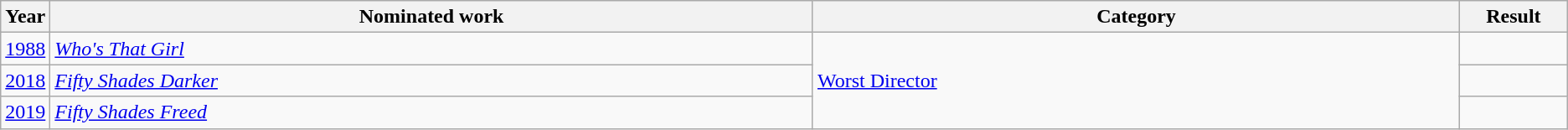<table class="wikitable">
<tr>
<th scope="col" style="width:1em;">Year</th>
<th scope="col" style="width:39em;">Nominated work</th>
<th scope="col" style="width:33em;">Category</th>
<th scope="col" style="width:5em;">Result</th>
</tr>
<tr>
<td><a href='#'>1988</a></td>
<td><em><a href='#'>Who's That Girl</a></em></td>
<td rowspan="3"><a href='#'>Worst Director</a></td>
<td></td>
</tr>
<tr>
<td><a href='#'>2018</a></td>
<td><em><a href='#'>Fifty Shades Darker</a></em></td>
<td></td>
</tr>
<tr>
<td><a href='#'>2019</a></td>
<td><em><a href='#'>Fifty Shades Freed</a></em></td>
<td></td>
</tr>
</table>
